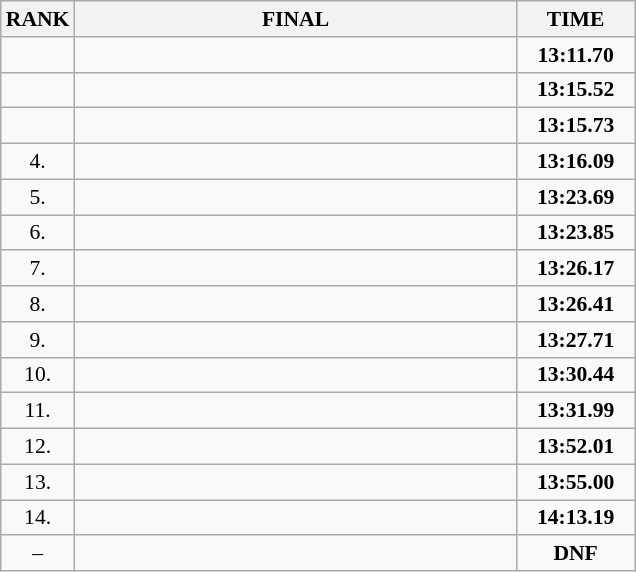<table class="wikitable" style="border-collapse: collapse; font-size: 90%;">
<tr>
<th>RANK</th>
<th style="width: 20em">FINAL</th>
<th style="width: 5em">TIME</th>
</tr>
<tr>
<td align="center"></td>
<td></td>
<td align="center"><strong>13:11.70</strong></td>
</tr>
<tr>
<td align="center"></td>
<td></td>
<td align="center"><strong>13:15.52</strong></td>
</tr>
<tr>
<td align="center"></td>
<td></td>
<td align="center"><strong>13:15.73</strong></td>
</tr>
<tr>
<td align="center">4.</td>
<td></td>
<td align="center"><strong>13:16.09</strong></td>
</tr>
<tr>
<td align="center">5.</td>
<td></td>
<td align="center"><strong>13:23.69</strong></td>
</tr>
<tr>
<td align="center">6.</td>
<td></td>
<td align="center"><strong>13:23.85</strong></td>
</tr>
<tr>
<td align="center">7.</td>
<td></td>
<td align="center"><strong>13:26.17</strong></td>
</tr>
<tr>
<td align="center">8.</td>
<td></td>
<td align="center"><strong>13:26.41</strong></td>
</tr>
<tr>
<td align="center">9.</td>
<td></td>
<td align="center"><strong>13:27.71</strong></td>
</tr>
<tr>
<td align="center">10.</td>
<td></td>
<td align="center"><strong>13:30.44</strong></td>
</tr>
<tr>
<td align="center">11.</td>
<td></td>
<td align="center"><strong>13:31.99</strong></td>
</tr>
<tr>
<td align="center">12.</td>
<td></td>
<td align="center"><strong>13:52.01</strong></td>
</tr>
<tr>
<td align="center">13.</td>
<td></td>
<td align="center"><strong>13:55.00</strong></td>
</tr>
<tr>
<td align="center">14.</td>
<td></td>
<td align="center"><strong>14:13.19</strong></td>
</tr>
<tr>
<td align="center">–</td>
<td></td>
<td align="center"><strong>DNF</strong></td>
</tr>
</table>
